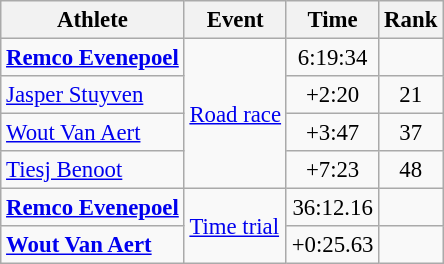<table class=wikitable style=font-size:95%;text-align:center>
<tr>
<th>Athlete</th>
<th>Event</th>
<th>Time</th>
<th>Rank</th>
</tr>
<tr align=center>
<td align=left><strong><a href='#'>Remco Evenepoel</a></strong></td>
<td align=left rowspan=4><a href='#'>Road race</a></td>
<td>6:19:34</td>
<td></td>
</tr>
<tr align=center>
<td align=left><a href='#'>Jasper Stuyven</a></td>
<td>+2:20</td>
<td>21</td>
</tr>
<tr align=center>
<td align=left><a href='#'>Wout Van Aert</a></td>
<td>+3:47</td>
<td>37</td>
</tr>
<tr align=center>
<td align=left><a href='#'>Tiesj Benoot</a></td>
<td>+7:23</td>
<td>48</td>
</tr>
<tr align=center>
<td align=left><strong><a href='#'>Remco Evenepoel</a></strong></td>
<td align=left rowspan=2><a href='#'>Time trial</a></td>
<td>36:12.16</td>
<td></td>
</tr>
<tr align=center>
<td align=left><strong><a href='#'>Wout Van Aert</a></strong></td>
<td>+0:25.63</td>
<td></td>
</tr>
</table>
